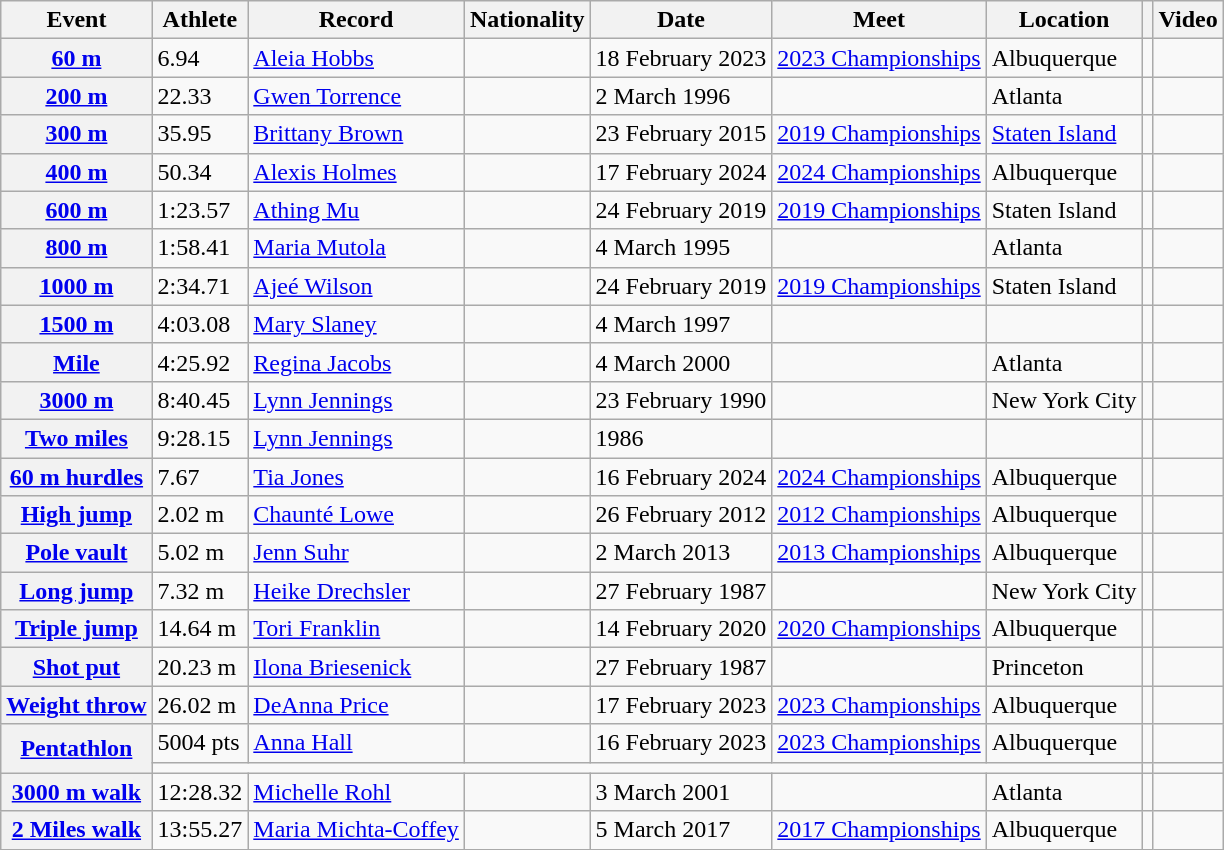<table class="wikitable plainrowheaders sticky-header">
<tr>
<th scope="col">Event</th>
<th scope="col">Athlete</th>
<th scope="col">Record</th>
<th scope="col">Nationality</th>
<th scope="col">Date</th>
<th scope="col">Meet</th>
<th scope="col">Location</th>
<th scope="col"></th>
<th scope="col">Video</th>
</tr>
<tr>
<th scope="row"><a href='#'>60 m</a></th>
<td>6.94 </td>
<td><a href='#'>Aleia Hobbs</a></td>
<td></td>
<td>18 February 2023</td>
<td><a href='#'>2023 Championships</a></td>
<td>Albuquerque</td>
<td></td>
<td></td>
</tr>
<tr>
<th scope="row"><a href='#'>200 m</a></th>
<td>22.33</td>
<td><a href='#'>Gwen Torrence</a></td>
<td></td>
<td>2 March 1996</td>
<td></td>
<td>Atlanta</td>
<td></td>
<td></td>
</tr>
<tr>
<th scope="row"><a href='#'>300 m</a></th>
<td>35.95</td>
<td><a href='#'>Brittany Brown</a></td>
<td></td>
<td>23 February 2015</td>
<td><a href='#'>2019 Championships</a></td>
<td><a href='#'>Staten Island</a></td>
<td></td>
<td></td>
</tr>
<tr>
<th scope="row"><a href='#'>400 m</a></th>
<td>50.34 </td>
<td><a href='#'>Alexis Holmes</a></td>
<td></td>
<td>17 February 2024</td>
<td><a href='#'>2024 Championships</a></td>
<td>Albuquerque</td>
<td></td>
<td></td>
</tr>
<tr>
<th scope="row"><a href='#'>600 m</a></th>
<td>1:23.57</td>
<td><a href='#'>Athing Mu</a></td>
<td></td>
<td>24 February 2019</td>
<td><a href='#'>2019 Championships</a></td>
<td>Staten Island</td>
<td></td>
<td></td>
</tr>
<tr>
<th scope="row"><a href='#'>800 m</a></th>
<td>1:58.41</td>
<td><a href='#'>Maria Mutola</a></td>
<td></td>
<td>4 March 1995</td>
<td></td>
<td>Atlanta</td>
<td></td>
<td></td>
</tr>
<tr>
<th scope="row"><a href='#'>1000 m</a></th>
<td>2:34.71</td>
<td><a href='#'>Ajeé Wilson</a></td>
<td></td>
<td>24 February 2019</td>
<td><a href='#'>2019 Championships</a></td>
<td>Staten Island</td>
<td></td>
<td></td>
</tr>
<tr>
<th scope="row"><a href='#'>1500 m</a></th>
<td>4:03.08</td>
<td><a href='#'>Mary Slaney</a></td>
<td></td>
<td>4 March 1997</td>
<td></td>
<td></td>
<td></td>
<td></td>
</tr>
<tr>
<th scope="row"><a href='#'>Mile</a></th>
<td>4:25.92</td>
<td><a href='#'>Regina Jacobs</a></td>
<td></td>
<td>4 March 2000</td>
<td></td>
<td>Atlanta</td>
<td></td>
<td></td>
</tr>
<tr>
<th scope="row"><a href='#'>3000 m</a></th>
<td>8:40.45</td>
<td><a href='#'>Lynn Jennings</a></td>
<td></td>
<td>23 February 1990</td>
<td></td>
<td>New York City</td>
<td></td>
<td></td>
</tr>
<tr>
<th scope="row"><a href='#'>Two miles</a></th>
<td>9:28.15</td>
<td><a href='#'>Lynn Jennings</a></td>
<td></td>
<td>1986</td>
<td></td>
<td></td>
<td></td>
<td></td>
</tr>
<tr>
<th scope="row"><a href='#'>60 m hurdles</a></th>
<td>7.67 </td>
<td><a href='#'>Tia Jones</a></td>
<td></td>
<td>16 February 2024</td>
<td><a href='#'>2024 Championships</a></td>
<td>Albuquerque</td>
<td></td>
<td></td>
</tr>
<tr>
<th scope="row"><a href='#'>High jump</a></th>
<td>2.02 m </td>
<td><a href='#'>Chaunté Lowe</a></td>
<td></td>
<td>26 February 2012</td>
<td><a href='#'>2012 Championships</a></td>
<td>Albuquerque</td>
<td></td>
<td></td>
</tr>
<tr>
<th scope="row"><a href='#'>Pole vault</a></th>
<td>5.02 m </td>
<td><a href='#'>Jenn Suhr</a></td>
<td></td>
<td>2 March 2013</td>
<td><a href='#'>2013 Championships</a></td>
<td>Albuquerque</td>
<td></td>
<td></td>
</tr>
<tr>
<th scope="row"><a href='#'>Long jump</a></th>
<td>7.32 m</td>
<td><a href='#'>Heike Drechsler</a></td>
<td></td>
<td>27 February 1987</td>
<td></td>
<td>New York City</td>
<td></td>
<td></td>
</tr>
<tr>
<th scope="row"><a href='#'>Triple jump</a></th>
<td>14.64 m</td>
<td><a href='#'>Tori Franklin</a></td>
<td></td>
<td>14 February 2020</td>
<td><a href='#'>2020 Championships</a></td>
<td>Albuquerque</td>
<td></td>
<td></td>
</tr>
<tr>
<th scope="row"><a href='#'>Shot put</a></th>
<td>20.23 m</td>
<td><a href='#'>Ilona Briesenick</a></td>
<td></td>
<td>27 February 1987</td>
<td></td>
<td>Princeton</td>
<td></td>
<td></td>
</tr>
<tr>
<th scope="row"><a href='#'>Weight throw</a></th>
<td>26.02 m </td>
<td><a href='#'>DeAnna Price</a></td>
<td></td>
<td>17 February 2023</td>
<td><a href='#'>2023 Championships</a></td>
<td>Albuquerque</td>
<td></td>
<td></td>
</tr>
<tr>
<th scope="rowgroup" rowspan="2"><a href='#'>Pentathlon</a></th>
<td>5004 pts </td>
<td><a href='#'>Anna Hall</a></td>
<td></td>
<td>16 February 2023</td>
<td><a href='#'>2023 Championships</a></td>
<td>Albuquerque</td>
<td></td>
<td></td>
</tr>
<tr>
<td colspan="6"></td>
<td></td>
<td></td>
</tr>
<tr>
<th scope="row"><a href='#'>3000 m walk</a></th>
<td>12:28.32</td>
<td><a href='#'>Michelle Rohl</a></td>
<td></td>
<td>3 March 2001</td>
<td></td>
<td>Atlanta</td>
<td></td>
<td></td>
</tr>
<tr>
<th scope="row"><a href='#'>2 Miles walk</a></th>
<td>13:55.27</td>
<td><a href='#'>Maria Michta-Coffey</a></td>
<td></td>
<td>5 March 2017</td>
<td><a href='#'>2017 Championships</a></td>
<td>Albuquerque</td>
<td></td>
<td></td>
</tr>
</table>
